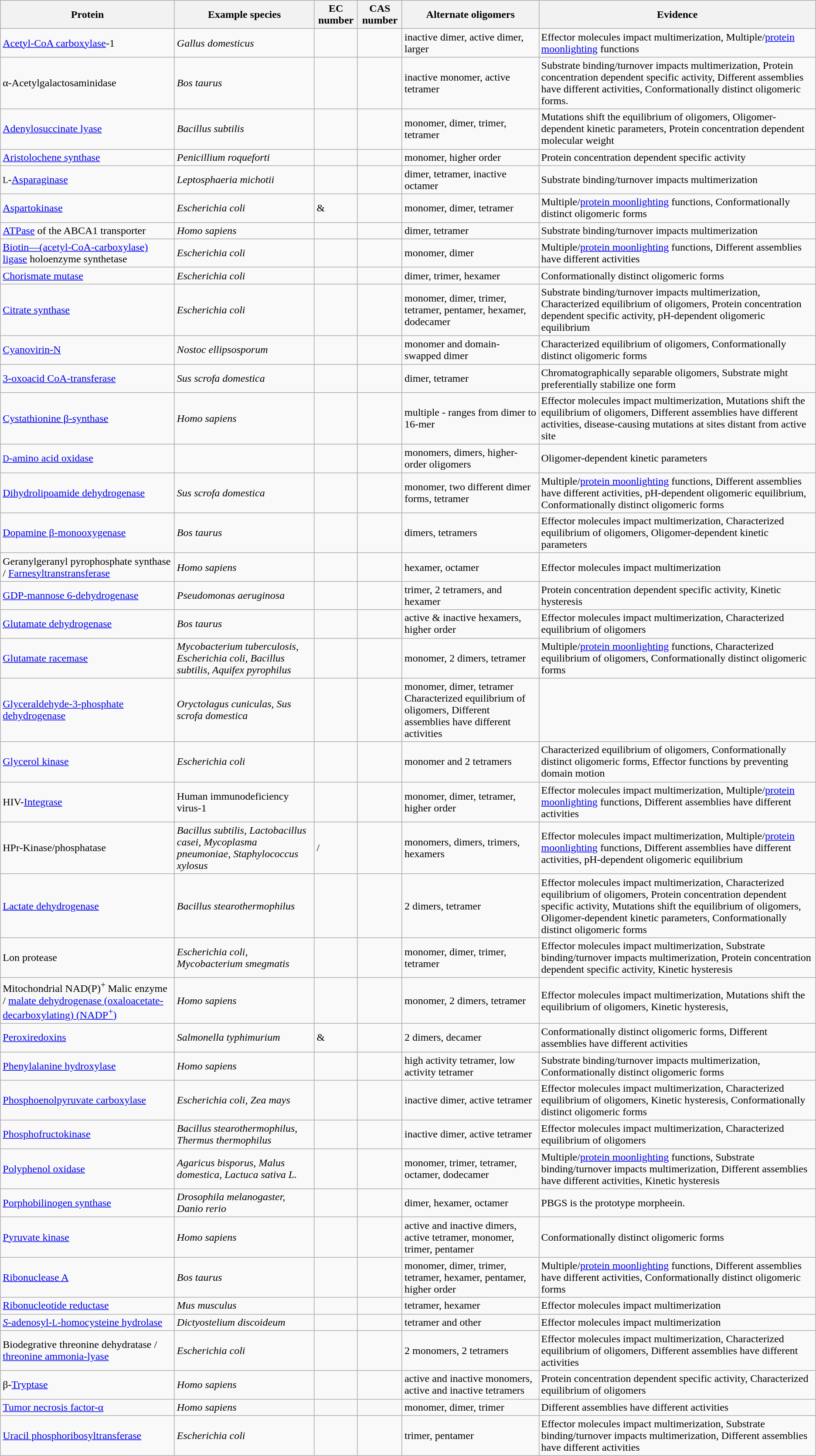<table class="wikitable sortable">
<tr>
<th>Protein</th>
<th>Example species</th>
<th>EC number</th>
<th>CAS number</th>
<th>Alternate oligomers</th>
<th>Evidence</th>
</tr>
<tr>
<td><a href='#'>Acetyl-CoA carboxylase</a>-1</td>
<td><em>Gallus domesticus</em></td>
<td></td>
<td></td>
<td>inactive dimer, active dimer, larger</td>
<td>Effector molecules impact multimerization, Multiple/<a href='#'>protein moonlighting</a> functions</td>
</tr>
<tr>
<td>α-Acetylgalactosaminidase</td>
<td><em>Bos taurus</em></td>
<td></td>
<td></td>
<td>inactive monomer, active tetramer</td>
<td>Substrate binding/turnover impacts multimerization, Protein concentration dependent specific activity, Different assemblies have different activities, Conformationally distinct oligomeric forms.</td>
</tr>
<tr>
<td><a href='#'>Adenylosuccinate lyase</a></td>
<td><em>Bacillus subtilis</em></td>
<td></td>
<td></td>
<td>monomer, dimer, trimer, tetramer</td>
<td>Mutations shift the equilibrium of oligomers, Oligomer-dependent kinetic parameters, Protein concentration dependent molecular weight</td>
</tr>
<tr>
<td><a href='#'>Aristolochene synthase</a></td>
<td><em>Penicillium roqueforti</em></td>
<td></td>
<td></td>
<td>monomer, higher order</td>
<td>Protein concentration dependent specific activity</td>
</tr>
<tr>
<td><small>L</small>-<a href='#'>Asparaginase</a></td>
<td><em>Leptosphaeria michotii</em></td>
<td></td>
<td></td>
<td>dimer, tetramer, inactive octamer</td>
<td>Substrate binding/turnover impacts multimerization</td>
</tr>
<tr>
<td><a href='#'>Aspartokinase</a></td>
<td><em>Escherichia coli</em></td>
<td> & </td>
<td></td>
<td>monomer, dimer, tetramer</td>
<td>Multiple/<a href='#'>protein moonlighting</a> functions, Conformationally distinct oligomeric forms</td>
</tr>
<tr>
<td><a href='#'>ATPase</a> of the ABCA1 transporter</td>
<td><em>Homo sapiens</em></td>
<td></td>
<td></td>
<td>dimer, tetramer</td>
<td>Substrate binding/turnover impacts multimerization</td>
</tr>
<tr>
<td><a href='#'>Biotin—(acetyl-CoA-carboxylase) ligase</a> holoenzyme synthetase</td>
<td><em>Escherichia coli</em></td>
<td></td>
<td></td>
<td>monomer, dimer</td>
<td>Multiple/<a href='#'>protein moonlighting</a> functions, Different assemblies have different activities</td>
</tr>
<tr>
<td><a href='#'>Chorismate mutase</a></td>
<td><em>Escherichia coli</em></td>
<td></td>
<td></td>
<td>dimer, trimer, hexamer</td>
<td>Conformationally distinct oligomeric forms</td>
</tr>
<tr>
<td><a href='#'>Citrate synthase</a></td>
<td><em>Escherichia coli</em></td>
<td></td>
<td></td>
<td>monomer, dimer, trimer, tetramer, pentamer, hexamer, dodecamer</td>
<td>Substrate binding/turnover impacts multimerization, Characterized equilibrium of oligomers, Protein concentration dependent specific activity, pH-dependent oligomeric equilibrium</td>
</tr>
<tr>
<td><a href='#'>Cyanovirin-N</a></td>
<td><em>Nostoc ellipsosporum</em></td>
<td></td>
<td></td>
<td>monomer and domain-swapped dimer</td>
<td>Characterized equilibrium of oligomers, Conformationally distinct oligomeric forms</td>
</tr>
<tr>
<td><a href='#'>3-oxoacid CoA-transferase</a></td>
<td><em>Sus scrofa domestica</em></td>
<td></td>
<td></td>
<td>dimer, tetramer</td>
<td>Chromatographically separable oligomers, Substrate might preferentially stabilize one form</td>
</tr>
<tr>
<td><a href='#'>Cystathionine β-synthase</a></td>
<td><em>Homo sapiens</em></td>
<td></td>
<td></td>
<td>multiple - ranges from dimer to 16-mer</td>
<td>Effector molecules impact multimerization, Mutations shift the equilibrium of oligomers, Different assemblies have different activities, disease-causing mutations at sites distant from active site</td>
</tr>
<tr>
<td><a href='#'><small>D</small>-amino acid oxidase</a></td>
<td></td>
<td></td>
<td></td>
<td>monomers, dimers, higher-order oligomers</td>
<td>Oligomer-dependent kinetic parameters</td>
</tr>
<tr>
<td><a href='#'>Dihydrolipoamide dehydrogenase</a></td>
<td><em>Sus scrofa domestica</em></td>
<td></td>
<td></td>
<td>monomer, two different dimer forms, tetramer</td>
<td>Multiple/<a href='#'>protein moonlighting</a> functions, Different assemblies have different activities, pH-dependent oligomeric equilibrium, Conformationally distinct oligomeric forms</td>
</tr>
<tr>
<td><a href='#'>Dopamine β-monooxygenase</a></td>
<td><em>Bos taurus</em></td>
<td></td>
<td></td>
<td>dimers, tetramers</td>
<td>Effector molecules impact multimerization, Characterized equilibrium of oligomers, Oligomer-dependent kinetic parameters</td>
</tr>
<tr>
<td>Geranylgeranyl pyrophosphate synthase / <a href='#'>Farnesyltranstransferase</a></td>
<td><em>Homo sapiens</em></td>
<td></td>
<td></td>
<td>hexamer, octamer</td>
<td>Effector molecules impact multimerization</td>
</tr>
<tr>
<td><a href='#'>GDP-mannose 6-dehydrogenase</a></td>
<td><em>Pseudomonas aeruginosa</em></td>
<td></td>
<td></td>
<td>trimer, 2 tetramers, and hexamer</td>
<td>Protein concentration dependent specific activity, Kinetic hysteresis</td>
</tr>
<tr>
<td><a href='#'>Glutamate dehydrogenase</a></td>
<td><em>Bos taurus</em></td>
<td></td>
<td></td>
<td>active & inactive hexamers, higher order</td>
<td>Effector molecules impact multimerization, Characterized equilibrium of oligomers</td>
</tr>
<tr>
<td><a href='#'>Glutamate racemase</a></td>
<td><em>Mycobacterium tuberculosis, Escherichia coli, Bacillus subtilis, Aquifex pyrophilus</em></td>
<td></td>
<td></td>
<td>monomer, 2 dimers, tetramer</td>
<td>Multiple/<a href='#'>protein moonlighting</a> functions, Characterized equilibrium of oligomers, Conformationally distinct oligomeric forms</td>
</tr>
<tr>
<td><a href='#'>Glyceraldehyde-3-phosphate dehydrogenase</a></td>
<td><em>Oryctolagus cuniculas, Sus scrofa domestica</em></td>
<td></td>
<td></td>
<td>monomer, dimer, tetramer Characterized equilibrium of oligomers, Different assemblies have different activities</td>
</tr>
<tr>
<td><a href='#'>Glycerol kinase</a></td>
<td><em>Escherichia coli</em></td>
<td></td>
<td></td>
<td>monomer and 2 tetramers</td>
<td>Characterized equilibrium of oligomers, Conformationally distinct oligomeric forms, Effector functions by preventing domain motion</td>
</tr>
<tr>
<td>HIV-<a href='#'>Integrase</a></td>
<td>Human immunodeficiency virus-1</td>
<td></td>
<td></td>
<td>monomer, dimer, tetramer, higher order</td>
<td>Effector molecules impact multimerization, Multiple/<a href='#'>protein moonlighting</a> functions, Different assemblies have different activities</td>
</tr>
<tr>
<td>HPr-Kinase/phosphatase</td>
<td><em>Bacillus subtilis, Lactobacillus casei, Mycoplasma pneumoniae, Staphylococcus xylosus</em></td>
<td>/ </td>
<td></td>
<td>monomers, dimers, trimers, hexamers</td>
<td>Effector molecules impact multimerization, Multiple/<a href='#'>protein moonlighting</a> functions, Different assemblies have different activities, pH-dependent oligomeric equilibrium</td>
</tr>
<tr>
<td><a href='#'>Lactate dehydrogenase</a></td>
<td><em>Bacillus stearothermophilus</em></td>
<td></td>
<td></td>
<td>2 dimers, tetramer</td>
<td>Effector molecules impact multimerization, Characterized equilibrium of oligomers, Protein concentration dependent specific activity, Mutations shift the equilibrium of oligomers, Oligomer-dependent kinetic parameters, Conformationally distinct oligomeric forms</td>
</tr>
<tr>
<td>Lon protease</td>
<td><em>Escherichia coli, Mycobacterium smegmatis</em></td>
<td></td>
<td></td>
<td>monomer, dimer, trimer, tetramer</td>
<td>Effector molecules impact multimerization, Substrate binding/turnover impacts multimerization, Protein concentration dependent specific activity, Kinetic hysteresis</td>
</tr>
<tr>
<td>Mitochondrial NAD(P)<sup>+ </sup> Malic enzyme / <a href='#'>malate dehydrogenase (oxaloacetate-decarboxylating) (NADP<sup>+</sup>)</a></td>
<td><em>Homo sapiens</em></td>
<td></td>
<td></td>
<td>monomer, 2 dimers, tetramer</td>
<td>Effector molecules impact multimerization, Mutations shift the equilibrium of oligomers, Kinetic hysteresis,</td>
</tr>
<tr>
<td><a href='#'>Peroxiredoxins</a></td>
<td><em>Salmonella typhimurium</em></td>
<td> &  </td>
<td></td>
<td>2 dimers, decamer</td>
<td>Conformationally distinct oligomeric forms, Different assemblies have different activities</td>
</tr>
<tr>
<td><a href='#'>Phenylalanine hydroxylase</a></td>
<td><em>Homo sapiens</em></td>
<td></td>
<td></td>
<td>high activity tetramer, low activity tetramer</td>
<td>Substrate binding/turnover impacts multimerization, Conformationally distinct oligomeric forms</td>
</tr>
<tr>
<td><a href='#'>Phosphoenolpyruvate carboxylase</a></td>
<td><em>Escherichia coli, Zea mays</em></td>
<td></td>
<td></td>
<td>inactive dimer, active tetramer</td>
<td>Effector molecules impact multimerization, Characterized equilibrium of oligomers, Kinetic hysteresis, Conformationally distinct oligomeric forms</td>
</tr>
<tr>
<td><a href='#'>Phosphofructokinase</a></td>
<td><em>Bacillus stearothermophilus, Thermus thermophilus</em></td>
<td></td>
<td></td>
<td>inactive dimer, active tetramer</td>
<td>Effector molecules impact multimerization, Characterized equilibrium of oligomers</td>
</tr>
<tr>
<td><a href='#'>Polyphenol oxidase</a></td>
<td><em>Agaricus bisporus, Malus domestica, Lactuca sativa L.</em></td>
<td></td>
<td></td>
<td>monomer, trimer, tetramer, octamer, dodecamer</td>
<td>Multiple/<a href='#'>protein moonlighting</a> functions, Substrate binding/turnover impacts multimerization, Different assemblies have different activities, Kinetic hysteresis</td>
</tr>
<tr>
<td><a href='#'>Porphobilinogen synthase</a></td>
<td><em>Drosophila melanogaster, Danio rerio</em></td>
<td></td>
<td></td>
<td>dimer, hexamer, octamer</td>
<td>PBGS is the prototype morpheein.</td>
</tr>
<tr>
<td><a href='#'>Pyruvate kinase</a></td>
<td><em>Homo sapiens</em></td>
<td></td>
<td></td>
<td>active and inactive dimers, active tetramer, monomer, trimer, pentamer</td>
<td>Conformationally distinct oligomeric forms</td>
</tr>
<tr>
<td><a href='#'>Ribonuclease A</a></td>
<td><em>Bos taurus</em></td>
<td></td>
<td></td>
<td>monomer, dimer, trimer, tetramer, hexamer, pentamer, higher order</td>
<td>Multiple/<a href='#'>protein moonlighting</a> functions, Different assemblies have different activities, Conformationally distinct oligomeric forms</td>
</tr>
<tr>
<td><a href='#'>Ribonucleotide reductase</a></td>
<td><em>Mus musculus</em></td>
<td></td>
<td></td>
<td>tetramer, hexamer</td>
<td>Effector molecules impact multimerization</td>
</tr>
<tr>
<td><a href='#'><em>S</em>-adenosyl-<small>L</small>-homocysteine hydrolase</a></td>
<td><em>Dictyostelium discoideum</em></td>
<td></td>
<td></td>
<td>tetramer and other</td>
<td>Effector molecules impact multimerization</td>
</tr>
<tr>
<td>Biodegrative threonine dehydratase / <a href='#'>threonine ammonia-lyase</a></td>
<td><em>Escherichia coli</em></td>
<td></td>
<td></td>
<td>2 monomers, 2 tetramers</td>
<td>Effector molecules impact multimerization, Characterized equilibrium of oligomers, Different assemblies have different activities</td>
</tr>
<tr>
<td>β-<a href='#'>Tryptase</a></td>
<td><em>Homo sapiens</em></td>
<td></td>
<td></td>
<td>active and inactive monomers, active and inactive tetramers</td>
<td>Protein concentration dependent specific activity, Characterized equilibrium of oligomers</td>
</tr>
<tr>
<td><a href='#'>Tumor necrosis factor-α</a></td>
<td><em>Homo sapiens</em></td>
<td></td>
<td></td>
<td>monomer, dimer, trimer</td>
<td>Different assemblies have different activities</td>
</tr>
<tr>
<td><a href='#'>Uracil phosphoribosyltransferase</a></td>
<td><em>Escherichia coli</em></td>
<td></td>
<td></td>
<td>trimer, pentamer</td>
<td>Effector molecules impact multimerization, Substrate binding/turnover impacts multimerization, Different assemblies have different activities</td>
</tr>
</table>
